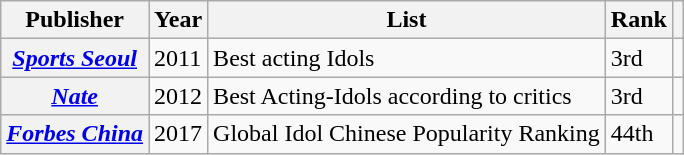<table class="wikitable plainrowheaders sortable">
<tr>
<th>Publisher</th>
<th scope="col">Year</th>
<th>List</th>
<th>Rank</th>
<th class="unsortable" scope="col"></th>
</tr>
<tr>
<th scope="row"><a href='#'><em>Sports Seoul</em></a></th>
<td>2011</td>
<td>Best acting Idols</td>
<td>3rd</td>
<td></td>
</tr>
<tr>
<th scope="row"><a href='#'><em>Nate</em></a></th>
<td>2012</td>
<td>Best Acting-Idols according to critics</td>
<td>3rd</td>
<td></td>
</tr>
<tr>
<th scope="row"><a href='#'><em>Forbes China</em></a></th>
<td>2017</td>
<td>Global Idol Chinese Popularity Ranking</td>
<td>44th</td>
<td></td>
</tr>
</table>
